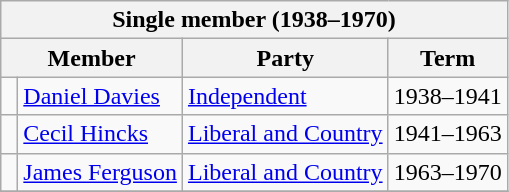<table class="wikitable">
<tr>
<th colspan=4>Single member (1938–1970)</th>
</tr>
<tr>
<th colspan=2>Member</th>
<th>Party</th>
<th>Term</th>
</tr>
<tr>
<td> </td>
<td><a href='#'>Daniel Davies</a></td>
<td><a href='#'>Independent</a></td>
<td>1938–1941</td>
</tr>
<tr>
<td> </td>
<td><a href='#'>Cecil Hincks</a></td>
<td><a href='#'>Liberal and Country</a></td>
<td>1941–1963</td>
</tr>
<tr>
<td> </td>
<td><a href='#'>James Ferguson</a></td>
<td><a href='#'>Liberal and Country</a></td>
<td>1963–1970</td>
</tr>
<tr>
</tr>
</table>
